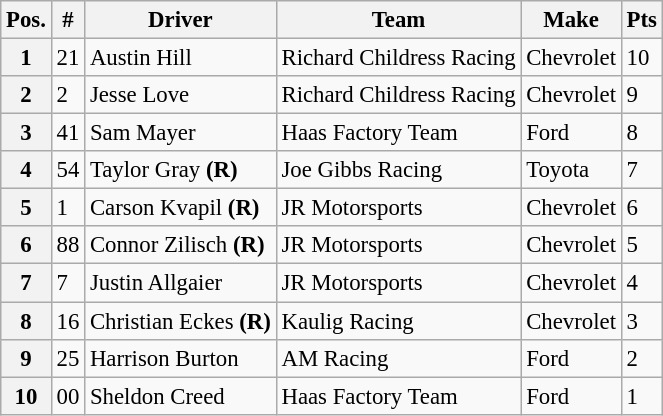<table class="wikitable" style="font-size:95%">
<tr>
<th>Pos.</th>
<th>#</th>
<th>Driver</th>
<th>Team</th>
<th>Make</th>
<th>Pts</th>
</tr>
<tr>
<th>1</th>
<td>21</td>
<td>Austin Hill</td>
<td>Richard Childress Racing</td>
<td>Chevrolet</td>
<td>10</td>
</tr>
<tr>
<th>2</th>
<td>2</td>
<td>Jesse Love</td>
<td>Richard Childress Racing</td>
<td>Chevrolet</td>
<td>9</td>
</tr>
<tr>
<th>3</th>
<td>41</td>
<td>Sam Mayer</td>
<td>Haas Factory Team</td>
<td>Ford</td>
<td>8</td>
</tr>
<tr>
<th>4</th>
<td>54</td>
<td>Taylor Gray <strong>(R)</strong></td>
<td>Joe Gibbs Racing</td>
<td>Toyota</td>
<td>7</td>
</tr>
<tr>
<th>5</th>
<td>1</td>
<td>Carson Kvapil <strong>(R)</strong></td>
<td>JR Motorsports</td>
<td>Chevrolet</td>
<td>6</td>
</tr>
<tr>
<th>6</th>
<td>88</td>
<td>Connor Zilisch <strong>(R)</strong></td>
<td>JR Motorsports</td>
<td>Chevrolet</td>
<td>5</td>
</tr>
<tr>
<th>7</th>
<td>7</td>
<td>Justin Allgaier</td>
<td>JR Motorsports</td>
<td>Chevrolet</td>
<td>4</td>
</tr>
<tr>
<th>8</th>
<td>16</td>
<td>Christian Eckes <strong>(R)</strong></td>
<td>Kaulig Racing</td>
<td>Chevrolet</td>
<td>3</td>
</tr>
<tr>
<th>9</th>
<td>25</td>
<td>Harrison Burton</td>
<td>AM Racing</td>
<td>Ford</td>
<td>2</td>
</tr>
<tr>
<th>10</th>
<td>00</td>
<td>Sheldon Creed</td>
<td>Haas Factory Team</td>
<td>Ford</td>
<td>1</td>
</tr>
</table>
